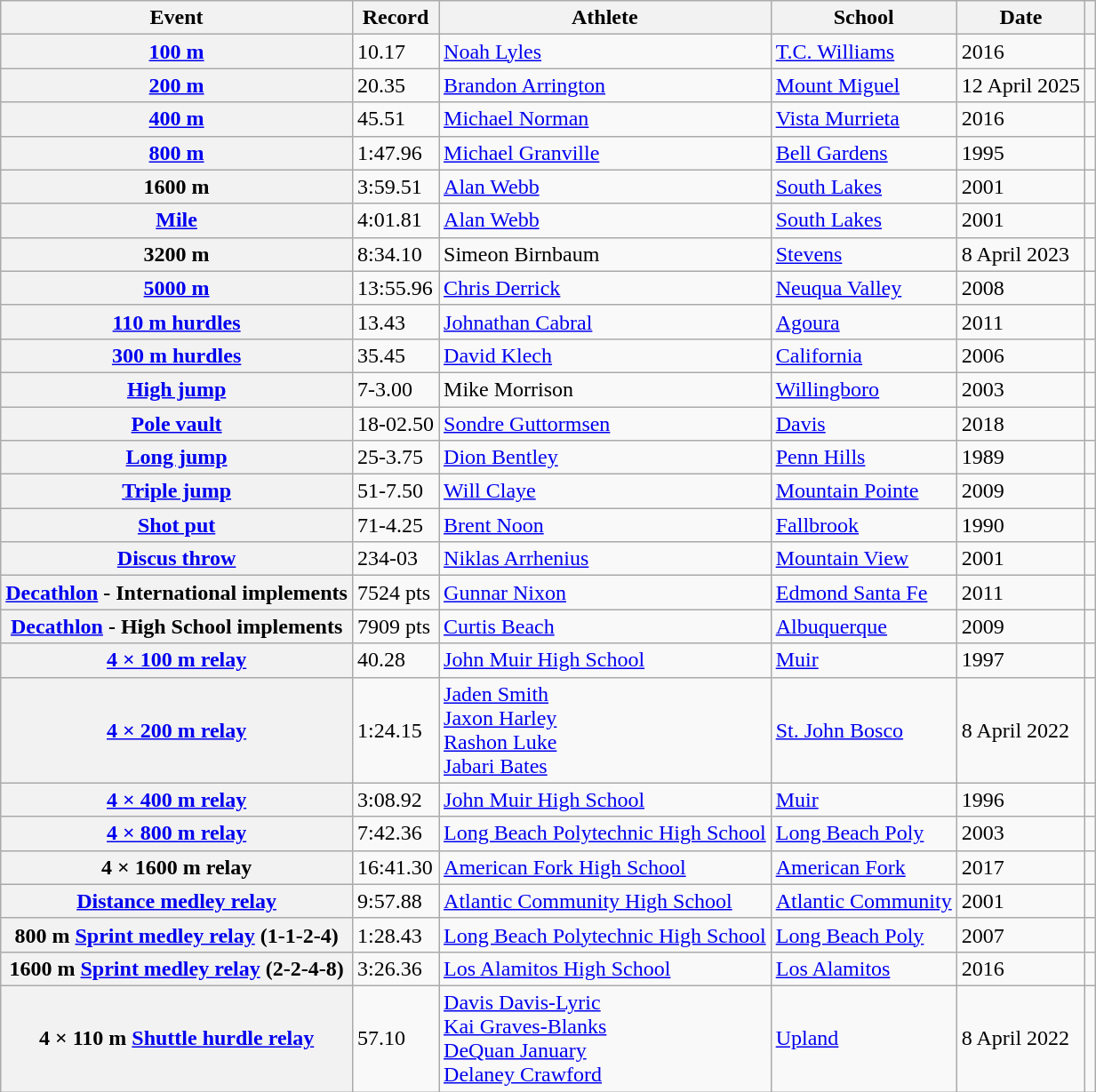<table class="wikitable plainrowheaders sticky-header">
<tr>
<th scope="col">Event</th>
<th scope="col">Record</th>
<th scope="col">Athlete</th>
<th scope="col">School</th>
<th scope="col">Date</th>
<th scope="col"></th>
</tr>
<tr>
<th scope="row"><a href='#'>100 m</a></th>
<td>10.17</td>
<td><a href='#'>Noah Lyles</a></td>
<td><a href='#'>T.C. Williams</a></td>
<td>2016</td>
<td></td>
</tr>
<tr>
<th scope="row"><a href='#'>200 m</a></th>
<td>20.35 </td>
<td><a href='#'>Brandon Arrington</a></td>
<td><a href='#'>Mount Miguel</a></td>
<td>12 April 2025</td>
<td></td>
</tr>
<tr>
<th scope="row"><a href='#'>400 m</a></th>
<td>45.51</td>
<td><a href='#'>Michael Norman</a></td>
<td><a href='#'>Vista Murrieta</a></td>
<td>2016</td>
<td></td>
</tr>
<tr>
<th scope="row"><a href='#'>800 m</a></th>
<td>1:47.96</td>
<td><a href='#'>Michael Granville</a></td>
<td><a href='#'>Bell Gardens</a></td>
<td>1995</td>
<td></td>
</tr>
<tr>
<th scope="row">1600 m</th>
<td>3:59.51</td>
<td><a href='#'>Alan Webb</a></td>
<td><a href='#'>South Lakes</a></td>
<td>2001</td>
<td></td>
</tr>
<tr>
<th scope="row"><a href='#'>Mile</a></th>
<td>4:01.81</td>
<td><a href='#'>Alan Webb</a></td>
<td><a href='#'>South Lakes</a></td>
<td>2001</td>
<td></td>
</tr>
<tr>
<th scope="row">3200 m</th>
<td>8:34.10</td>
<td>Simeon Birnbaum</td>
<td><a href='#'>Stevens</a></td>
<td>8 April 2023</td>
<td></td>
</tr>
<tr>
<th scope="row"><a href='#'>5000 m</a></th>
<td>13:55.96</td>
<td><a href='#'>Chris Derrick</a></td>
<td><a href='#'>Neuqua Valley</a></td>
<td>2008</td>
<td></td>
</tr>
<tr>
<th scope="row"><a href='#'>110 m hurdles</a></th>
<td>13.43</td>
<td><a href='#'>Johnathan Cabral</a></td>
<td><a href='#'>Agoura</a></td>
<td>2011</td>
<td></td>
</tr>
<tr>
<th scope="row"><a href='#'>300 m hurdles</a></th>
<td>35.45</td>
<td><a href='#'>David Klech</a></td>
<td><a href='#'>California</a></td>
<td>2006</td>
<td></td>
</tr>
<tr>
<th scope="row"><a href='#'>High jump</a></th>
<td>7-3.00</td>
<td>Mike Morrison</td>
<td><a href='#'>Willingboro</a></td>
<td>2003</td>
<td></td>
</tr>
<tr>
<th scope="row"><a href='#'>Pole vault</a></th>
<td>18-02.50</td>
<td><a href='#'>Sondre Guttormsen</a></td>
<td><a href='#'>Davis</a></td>
<td>2018</td>
<td></td>
</tr>
<tr>
<th scope="row"><a href='#'>Long jump</a></th>
<td>25-3.75</td>
<td><a href='#'>Dion Bentley</a></td>
<td><a href='#'>Penn Hills</a></td>
<td>1989</td>
<td></td>
</tr>
<tr>
<th scope="row"><a href='#'>Triple jump</a></th>
<td>51-7.50</td>
<td><a href='#'>Will Claye</a></td>
<td><a href='#'>Mountain Pointe</a></td>
<td>2009</td>
<td></td>
</tr>
<tr>
<th scope="row"><a href='#'>Shot put</a></th>
<td>71-4.25</td>
<td><a href='#'>Brent Noon</a></td>
<td><a href='#'>Fallbrook</a></td>
<td>1990</td>
<td></td>
</tr>
<tr>
<th scope="row"><a href='#'>Discus throw</a></th>
<td>234-03</td>
<td><a href='#'>Niklas Arrhenius</a></td>
<td><a href='#'>Mountain View</a></td>
<td>2001</td>
<td></td>
</tr>
<tr>
<th scope="row"><a href='#'>Decathlon</a> - International implements</th>
<td>7524 pts</td>
<td><a href='#'>Gunnar Nixon</a></td>
<td><a href='#'>Edmond Santa Fe</a></td>
<td>2011</td>
<td></td>
</tr>
<tr>
<th scope="row"><a href='#'>Decathlon</a> - High School implements</th>
<td>7909 pts</td>
<td><a href='#'>Curtis Beach</a></td>
<td><a href='#'>Albuquerque</a></td>
<td>2009</td>
<td></td>
</tr>
<tr>
<th scope="row"><a href='#'>4 × 100 m relay</a></th>
<td>40.28</td>
<td><a href='#'>John Muir High School</a></td>
<td><a href='#'>Muir</a></td>
<td>1997</td>
<td></td>
</tr>
<tr>
<th scope="row"><a href='#'>4 × 200 m relay</a></th>
<td>1:24.15</td>
<td><a href='#'>Jaden Smith</a><br><a href='#'>Jaxon Harley</a><br><a href='#'>Rashon Luke</a><br><a href='#'>Jabari Bates</a></td>
<td><a href='#'>St. John Bosco</a></td>
<td>8 April 2022</td>
<td></td>
</tr>
<tr>
<th scope="row"><a href='#'>4 × 400 m relay</a></th>
<td>3:08.92</td>
<td><a href='#'>John Muir High School</a></td>
<td><a href='#'>Muir</a></td>
<td>1996</td>
<td></td>
</tr>
<tr>
<th scope="row"><a href='#'>4 × 800 m relay</a></th>
<td>7:42.36</td>
<td><a href='#'>Long Beach Polytechnic High School</a></td>
<td><a href='#'>Long Beach Poly</a></td>
<td>2003</td>
<td></td>
</tr>
<tr>
<th scope="row">4 × 1600 m relay</th>
<td>16:41.30</td>
<td><a href='#'>American Fork High School</a></td>
<td><a href='#'>American Fork</a></td>
<td>2017</td>
<td></td>
</tr>
<tr>
<th scope="row"><a href='#'>Distance medley relay</a></th>
<td>9:57.88</td>
<td><a href='#'>Atlantic Community High School</a></td>
<td><a href='#'>Atlantic Community</a></td>
<td>2001</td>
<td></td>
</tr>
<tr>
<th scope="row">800 m <a href='#'>Sprint medley relay</a>  (1-1-2-4)</th>
<td>1:28.43</td>
<td><a href='#'>Long Beach Polytechnic High School</a></td>
<td><a href='#'>Long Beach Poly</a></td>
<td>2007</td>
<td></td>
</tr>
<tr>
<th scope="row">1600 m <a href='#'>Sprint medley relay</a> (2-2-4-8)</th>
<td>3:26.36</td>
<td><a href='#'>Los Alamitos High School</a></td>
<td><a href='#'>Los Alamitos</a></td>
<td>2016</td>
<td></td>
</tr>
<tr>
<th scope="row">4 × 110 m <a href='#'>Shuttle hurdle relay</a></th>
<td>57.10</td>
<td><a href='#'>Davis Davis-Lyric</a><br><a href='#'>Kai Graves-Blanks</a><br><a href='#'>DeQuan January</a><br><a href='#'>Delaney Crawford</a></td>
<td><a href='#'>Upland</a></td>
<td>8 April 2022</td>
<td></td>
</tr>
</table>
